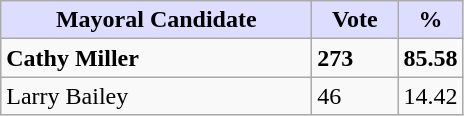<table class="wikitable">
<tr>
<th style="background:#ddf; width:200px;">Mayoral Candidate</th>
<th style="background:#ddf; width:50px;">Vote</th>
<th style="background:#ddf; width:30px;">%</th>
</tr>
<tr>
<td><strong>Cathy Miller</strong></td>
<td><strong>273</strong></td>
<td><strong>85.58</strong></td>
</tr>
<tr>
<td>Larry Bailey</td>
<td>46</td>
<td>14.42</td>
</tr>
</table>
